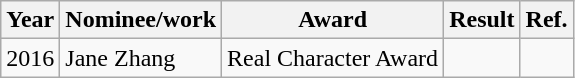<table class="wikitable">
<tr>
<th>Year</th>
<th>Nominee/work</th>
<th>Award</th>
<th><strong>Result</strong></th>
<th>Ref.</th>
</tr>
<tr>
<td>2016</td>
<td>Jane Zhang</td>
<td>Real Character Award</td>
<td></td>
<td></td>
</tr>
</table>
